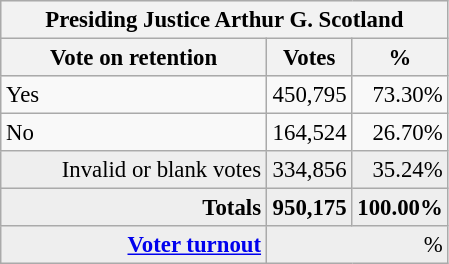<table class="wikitable" style="font-size: 95%;">
<tr style="background-color:#E9E9E9">
<th colspan=7>Presiding Justice Arthur G. Scotland</th>
</tr>
<tr style="background-color:#E9E9E9">
<th style="width: 170px">Vote on retention</th>
<th style="width: 50px">Votes</th>
<th style="width: 40px">%</th>
</tr>
<tr>
<td>Yes</td>
<td align="right">450,795</td>
<td align="right">73.30%</td>
</tr>
<tr>
<td>No</td>
<td align="right">164,524</td>
<td align="right">26.70%</td>
</tr>
<tr bgcolor="#EEEEEE">
<td align="right">Invalid or blank votes</td>
<td align="right">334,856</td>
<td align="right">35.24%</td>
</tr>
<tr bgcolor="#EEEEEE">
<td align="right"><strong>Totals</strong></td>
<td align="right"><strong>950,175</strong></td>
<td align="right"><strong>100.00%</strong></td>
</tr>
<tr bgcolor="#EEEEEE">
<td align="right"><strong><a href='#'>Voter turnout</a></strong></td>
<td colspan="2" align="right">%</td>
</tr>
</table>
